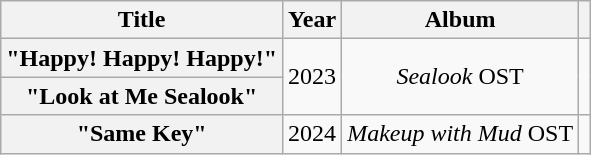<table class="wikitable plainrowheaders" style="text-align:center">
<tr>
<th scope="col">Title</th>
<th scope="col">Year</th>
<th scope="col">Album</th>
<th></th>
</tr>
<tr>
<th scope="row">"Happy! Happy! Happy!"</th>
<td rowspan="2">2023</td>
<td rowspan="2"><em>Sealook</em> OST</td>
<td rowspan="2"></td>
</tr>
<tr>
<th scope="row">"Look at Me Sealook"</th>
</tr>
<tr>
<th scope="row">"Same Key"</th>
<td>2024</td>
<td><em>Makeup with Mud</em> OST</td>
<td></td>
</tr>
</table>
